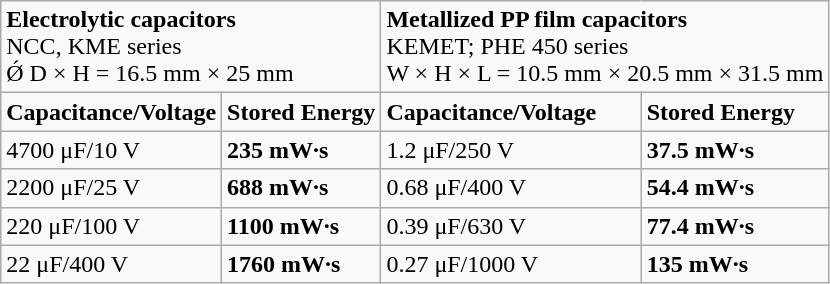<table class="wikitable centered">
<tr>
<td colspan="2"><strong>Electrolytic capacitors</strong> <br> NCC, KME series <br> Ǿ D × H = 16.5 mm × 25 mm</td>
<td colspan="2"><strong>Metallized PP film capacitors</strong><br> KEMET; PHE 450 series <br> W × H × L = 10.5 mm × 20.5 mm × 31.5 mm</td>
</tr>
<tr>
<td><strong>Capacitance/Voltage</strong></td>
<td><strong>Stored Energy</strong></td>
<td><strong>Capacitance/Voltage</strong></td>
<td><strong>Stored Energy</strong></td>
</tr>
<tr>
<td>4700 μF/10 V</td>
<td><strong>235 mW·s</strong></td>
<td>1.2 μF/250 V</td>
<td><strong>37.5 mW·s</strong></td>
</tr>
<tr>
<td>2200 μF/25 V</td>
<td><strong>688 mW·s</strong></td>
<td>0.68 μF/400 V</td>
<td><strong>54.4 mW·s</strong></td>
</tr>
<tr>
<td>220 μF/100 V</td>
<td><strong>1100 mW·s</strong></td>
<td>0.39 μF/630 V</td>
<td><strong>77.4 mW·s</strong></td>
</tr>
<tr>
<td>22 μF/400 V</td>
<td><strong>1760 mW·s</strong></td>
<td>0.27 μF/1000 V</td>
<td><strong>135 mW·s</strong></td>
</tr>
</table>
